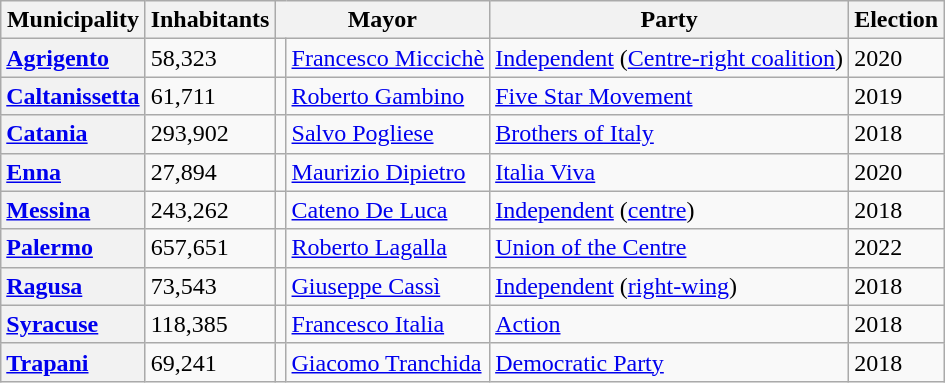<table class="wikitable" border="1">
<tr>
<th scope="col">Municipality</th>
<th colspan=1>Inhabitants</th>
<th colspan=2>Mayor</th>
<th colspan=1>Party</th>
<th colspan=1>Election</th>
</tr>
<tr>
<th scope="row" style="text-align: left;"><a href='#'>Agrigento</a></th>
<td>58,323</td>
<td></td>
<td><a href='#'>Francesco Miccichè</a></td>
<td><a href='#'>Independent</a> (<a href='#'>Centre-right coalition</a>)</td>
<td>2020</td>
</tr>
<tr>
<th scope="row" style="text-align: left;"><a href='#'>Caltanissetta</a></th>
<td>61,711</td>
<td></td>
<td><a href='#'>Roberto Gambino</a></td>
<td><a href='#'>Five Star Movement</a></td>
<td>2019</td>
</tr>
<tr>
<th scope="row" style="text-align: left;"><a href='#'>Catania</a></th>
<td>293,902</td>
<td></td>
<td><a href='#'>Salvo Pogliese</a></td>
<td><a href='#'>Brothers of Italy</a></td>
<td>2018</td>
</tr>
<tr>
<th scope="row" style="text-align: left;"><a href='#'>Enna</a></th>
<td>27,894</td>
<td></td>
<td><a href='#'>Maurizio Dipietro</a></td>
<td><a href='#'>Italia Viva</a></td>
<td>2020</td>
</tr>
<tr>
<th scope="row" style="text-align: left;"><a href='#'>Messina</a></th>
<td>243,262</td>
<td></td>
<td><a href='#'>Cateno De Luca</a></td>
<td><a href='#'>Independent</a> (<a href='#'>centre</a>)</td>
<td>2018</td>
</tr>
<tr>
<th scope="row" style="text-align: left;"><a href='#'>Palermo</a></th>
<td>657,651</td>
<td></td>
<td><a href='#'>Roberto Lagalla</a></td>
<td><a href='#'>Union of the Centre</a></td>
<td>2022</td>
</tr>
<tr>
<th scope="row" style="text-align: left;"><a href='#'>Ragusa</a></th>
<td>73,543</td>
<td></td>
<td><a href='#'>Giuseppe Cassì</a></td>
<td><a href='#'>Independent</a> (<a href='#'>right-wing</a>)</td>
<td>2018</td>
</tr>
<tr>
<th scope="row" style="text-align: left;"><a href='#'>Syracuse</a></th>
<td>118,385</td>
<td></td>
<td><a href='#'>Francesco Italia</a></td>
<td><a href='#'>Action</a></td>
<td>2018</td>
</tr>
<tr>
<th scope="row" style="text-align: left;"><a href='#'>Trapani</a></th>
<td>69,241</td>
<td></td>
<td><a href='#'>Giacomo Tranchida</a></td>
<td><a href='#'>Democratic Party</a></td>
<td>2018</td>
</tr>
</table>
